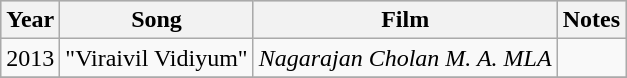<table class="wikitable">
<tr style="background:#ccc; text-align:center;">
<th>Year</th>
<th>Song</th>
<th>Film</th>
<th>Notes</th>
</tr>
<tr>
<td>2013</td>
<td>"Viraivil Vidiyum"</td>
<td><em>Nagarajan Cholan M. A. MLA</em></td>
<td></td>
</tr>
<tr>
</tr>
</table>
